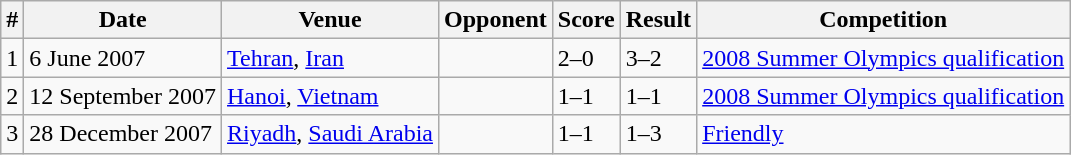<table class="wikitable collapsed">
<tr>
<th>#</th>
<th>Date</th>
<th>Venue</th>
<th>Opponent</th>
<th>Score</th>
<th>Result</th>
<th>Competition</th>
</tr>
<tr>
<td>1</td>
<td>6 June 2007</td>
<td><a href='#'>Tehran</a>, <a href='#'>Iran</a></td>
<td></td>
<td>2–0</td>
<td>3–2</td>
<td><a href='#'>2008 Summer Olympics qualification</a></td>
</tr>
<tr>
<td>2</td>
<td>12 September 2007</td>
<td><a href='#'>Hanoi</a>, <a href='#'>Vietnam</a></td>
<td></td>
<td>1–1</td>
<td>1–1</td>
<td><a href='#'>2008 Summer Olympics qualification</a></td>
</tr>
<tr>
<td>3</td>
<td>28 December 2007</td>
<td><a href='#'>Riyadh</a>, <a href='#'>Saudi Arabia</a></td>
<td></td>
<td>1–1</td>
<td>1–3</td>
<td><a href='#'>Friendly</a></td>
</tr>
</table>
